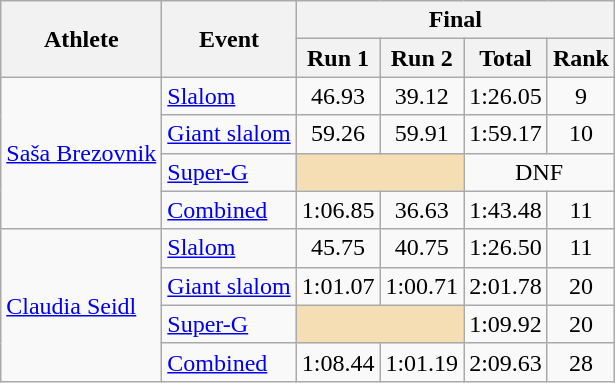<table class="wikitable">
<tr>
<th rowspan="2">Athlete</th>
<th rowspan="2">Event</th>
<th colspan="4">Final</th>
</tr>
<tr>
<th>Run 1</th>
<th>Run 2</th>
<th>Total</th>
<th>Rank</th>
</tr>
<tr>
<td rowspan=4><a href='#'>Saša Brezovnik</a></td>
<td><a href='#'>Slalom</a></td>
<td align="center">46.93</td>
<td align="center">39.12</td>
<td align="center">1:26.05</td>
<td align="center">9</td>
</tr>
<tr>
<td><a href='#'>Giant slalom</a></td>
<td align="center">59.26</td>
<td align="center">59.91</td>
<td align="center">1:59.17</td>
<td align="center">10</td>
</tr>
<tr>
<td><a href='#'>Super-G</a></td>
<td colspan=2 bgcolor="wheat"></td>
<td align="center" colspan=2>DNF</td>
</tr>
<tr>
<td><a href='#'>Combined</a></td>
<td align="center">1:06.85</td>
<td align="center">36.63</td>
<td align="center">1:43.48</td>
<td align="center">11</td>
</tr>
<tr>
<td rowspan=4><a href='#'>Claudia Seidl</a></td>
<td><a href='#'>Slalom</a></td>
<td align="center">45.75</td>
<td align="center">40.75</td>
<td align="center">1:26.50</td>
<td align="center">11</td>
</tr>
<tr>
<td><a href='#'>Giant slalom</a></td>
<td align="center">1:01.07</td>
<td align="center">1:00.71</td>
<td align="center">2:01.78</td>
<td align="center">20</td>
</tr>
<tr>
<td><a href='#'>Super-G</a></td>
<td colspan=2 bgcolor="wheat"></td>
<td align="center">1:09.92</td>
<td align="center">20</td>
</tr>
<tr>
<td><a href='#'>Combined</a></td>
<td align="center">1:08.44</td>
<td align="center">1:01.19</td>
<td align="center">2:09.63</td>
<td align="center">28</td>
</tr>
</table>
